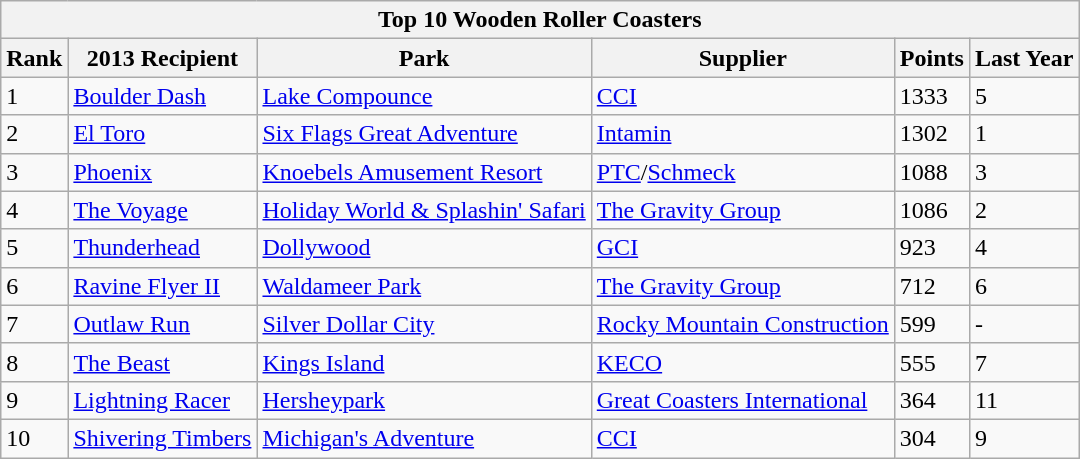<table class="wikitable sortable">
<tr>
<th colspan="500">Top 10 Wooden Roller Coasters</th>
</tr>
<tr>
<th>Rank</th>
<th class="unsortable">2013 Recipient</th>
<th class="unsortable">Park</th>
<th class="unsortable">Supplier</th>
<th class="unsortable">Points</th>
<th>Last Year</th>
</tr>
<tr>
<td>1</td>
<td><a href='#'>Boulder Dash</a></td>
<td><a href='#'>Lake Compounce</a></td>
<td><a href='#'>CCI</a></td>
<td>1333</td>
<td>5</td>
</tr>
<tr>
<td>2</td>
<td><a href='#'>El Toro</a></td>
<td><a href='#'>Six Flags Great Adventure</a></td>
<td><a href='#'>Intamin</a></td>
<td>1302</td>
<td>1</td>
</tr>
<tr>
<td>3</td>
<td><a href='#'>Phoenix</a></td>
<td><a href='#'>Knoebels Amusement Resort</a></td>
<td><a href='#'>PTC</a>/<a href='#'>Schmeck</a></td>
<td>1088</td>
<td>3</td>
</tr>
<tr>
<td>4</td>
<td><a href='#'>The Voyage</a></td>
<td><a href='#'>Holiday World & Splashin' Safari</a></td>
<td><a href='#'>The Gravity Group</a></td>
<td>1086</td>
<td>2</td>
</tr>
<tr>
<td>5</td>
<td><a href='#'>Thunderhead</a></td>
<td><a href='#'>Dollywood</a></td>
<td><a href='#'>GCI</a></td>
<td>923</td>
<td>4</td>
</tr>
<tr>
<td>6</td>
<td><a href='#'>Ravine Flyer II</a></td>
<td><a href='#'>Waldameer Park</a></td>
<td><a href='#'>The Gravity Group</a></td>
<td>712</td>
<td>6</td>
</tr>
<tr>
<td>7</td>
<td><a href='#'>Outlaw Run</a></td>
<td><a href='#'>Silver Dollar City</a></td>
<td><a href='#'>Rocky Mountain Construction</a></td>
<td>599</td>
<td>-</td>
</tr>
<tr>
<td>8</td>
<td><a href='#'>The Beast</a></td>
<td><a href='#'>Kings Island</a></td>
<td><a href='#'>KECO</a></td>
<td>555</td>
<td>7</td>
</tr>
<tr>
<td>9</td>
<td><a href='#'>Lightning Racer</a></td>
<td><a href='#'>Hersheypark</a></td>
<td><a href='#'>Great Coasters International</a></td>
<td>364</td>
<td>11</td>
</tr>
<tr>
<td>10</td>
<td><a href='#'>Shivering Timbers</a></td>
<td><a href='#'>Michigan's Adventure</a></td>
<td><a href='#'>CCI</a></td>
<td>304</td>
<td>9</td>
</tr>
</table>
